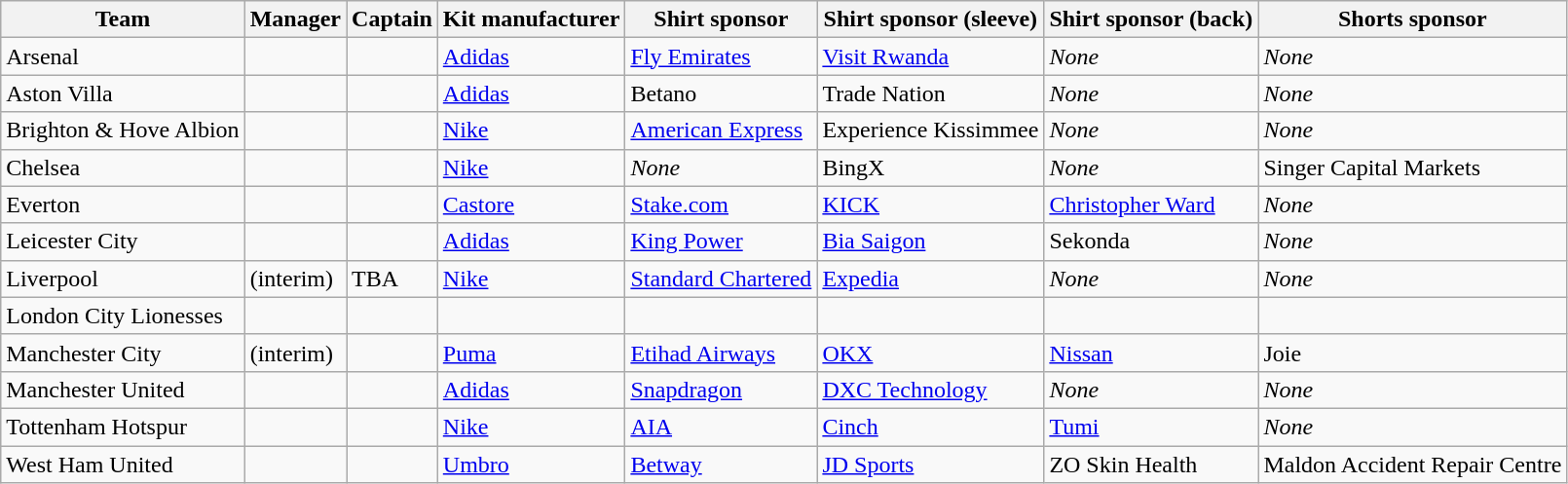<table class="wikitable sortable" style="text-align:left;">
<tr>
<th>Team</th>
<th>Manager</th>
<th>Captain</th>
<th>Kit manufacturer</th>
<th>Shirt sponsor</th>
<th>Shirt sponsor (sleeve)</th>
<th>Shirt sponsor (back)</th>
<th>Shorts sponsor</th>
</tr>
<tr>
<td>Arsenal</td>
<td> </td>
<td> </td>
<td><a href='#'>Adidas</a></td>
<td><a href='#'>Fly Emirates</a></td>
<td><a href='#'>Visit Rwanda</a></td>
<td><em>None</em></td>
<td><em>None</em></td>
</tr>
<tr>
<td>Aston Villa</td>
<td> </td>
<td> </td>
<td><a href='#'>Adidas</a></td>
<td>Betano</td>
<td>Trade Nation</td>
<td><em>None</em></td>
<td><em>None</em></td>
</tr>
<tr>
<td>Brighton & Hove Albion</td>
<td> </td>
<td> </td>
<td><a href='#'>Nike</a></td>
<td><a href='#'>American Express</a></td>
<td>Experience Kissimmee</td>
<td><em>None</em></td>
<td><em>None</em></td>
</tr>
<tr>
<td>Chelsea</td>
<td> </td>
<td> </td>
<td><a href='#'>Nike</a></td>
<td><em>None</em></td>
<td>BingX</td>
<td><em>None</em></td>
<td>Singer Capital Markets</td>
</tr>
<tr>
<td>Everton</td>
<td> </td>
<td> </td>
<td><a href='#'>Castore</a></td>
<td><a href='#'>Stake.com</a></td>
<td><a href='#'>KICK</a></td>
<td><a href='#'>Christopher Ward</a></td>
<td><em>None</em></td>
</tr>
<tr>
<td>Leicester City</td>
<td> </td>
<td> </td>
<td><a href='#'>Adidas</a></td>
<td><a href='#'>King Power</a></td>
<td><a href='#'>Bia Saigon</a></td>
<td>Sekonda</td>
<td><em>None</em></td>
</tr>
<tr>
<td>Liverpool</td>
<td>  (interim)</td>
<td> TBA</td>
<td><a href='#'>Nike</a></td>
<td><a href='#'>Standard Chartered</a></td>
<td><a href='#'>Expedia</a></td>
<td><em>None</em></td>
<td><em>None</em></td>
</tr>
<tr>
<td>London City Lionesses</td>
<td> </td>
<td></td>
<td></td>
<td></td>
<td></td>
<td></td>
<td></td>
</tr>
<tr>
<td>Manchester City</td>
<td>  (interim)</td>
<td> </td>
<td><a href='#'>Puma</a></td>
<td><a href='#'>Etihad Airways</a></td>
<td><a href='#'>OKX</a></td>
<td><a href='#'>Nissan</a></td>
<td>Joie</td>
</tr>
<tr>
<td>Manchester United</td>
<td> </td>
<td> </td>
<td><a href='#'>Adidas</a></td>
<td><a href='#'>Snapdragon</a></td>
<td><a href='#'>DXC Technology</a></td>
<td><em>None</em></td>
<td><em>None</em></td>
</tr>
<tr>
<td>Tottenham Hotspur</td>
<td> </td>
<td> </td>
<td><a href='#'>Nike</a></td>
<td><a href='#'>AIA</a></td>
<td><a href='#'>Cinch</a></td>
<td><a href='#'>Tumi</a></td>
<td><em>None</em></td>
</tr>
<tr>
<td>West Ham United</td>
<td> </td>
<td> </td>
<td><a href='#'>Umbro</a></td>
<td><a href='#'>Betway</a></td>
<td><a href='#'>JD Sports</a></td>
<td>ZO Skin Health</td>
<td>Maldon Accident Repair Centre</td>
</tr>
</table>
